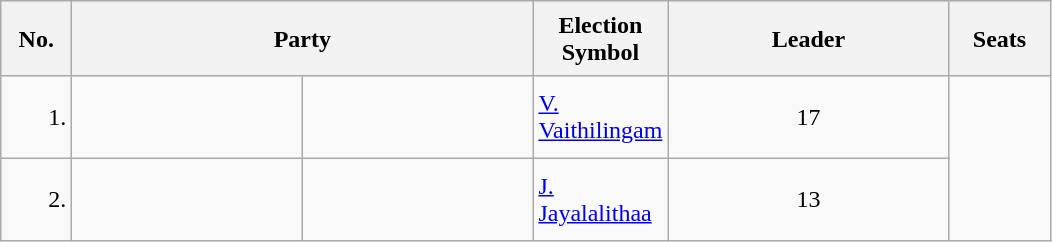<table class="wikitable">
<tr style="height: 50px;">
<th scope="col" style="width:40px;">No.<br></th>
<th scope="col" style="width:300px;" colspan="2">Party</th>
<th scope="col" style="width:80px;">Election Symbol</th>
<th scope="col" style="width:180px;">Leader</th>
<th scope="col" style="width:60px;">Seats</th>
</tr>
<tr style="height: 55px;">
<td style="text-align:right;">1.</td>
<td></td>
<td style="text-align:center;"><br></td>
<td><a href='#'>V. Vaithilingam</a></td>
<td style="text-align:center;">17</td>
</tr>
<tr style="height: 55px;">
<td style="text-align:right;">2.</td>
<td></td>
<td style="text-align:center;"></td>
<td><a href='#'>J. Jayalalithaa</a></td>
<td style="text-align:center;">13</td>
</tr>
</table>
